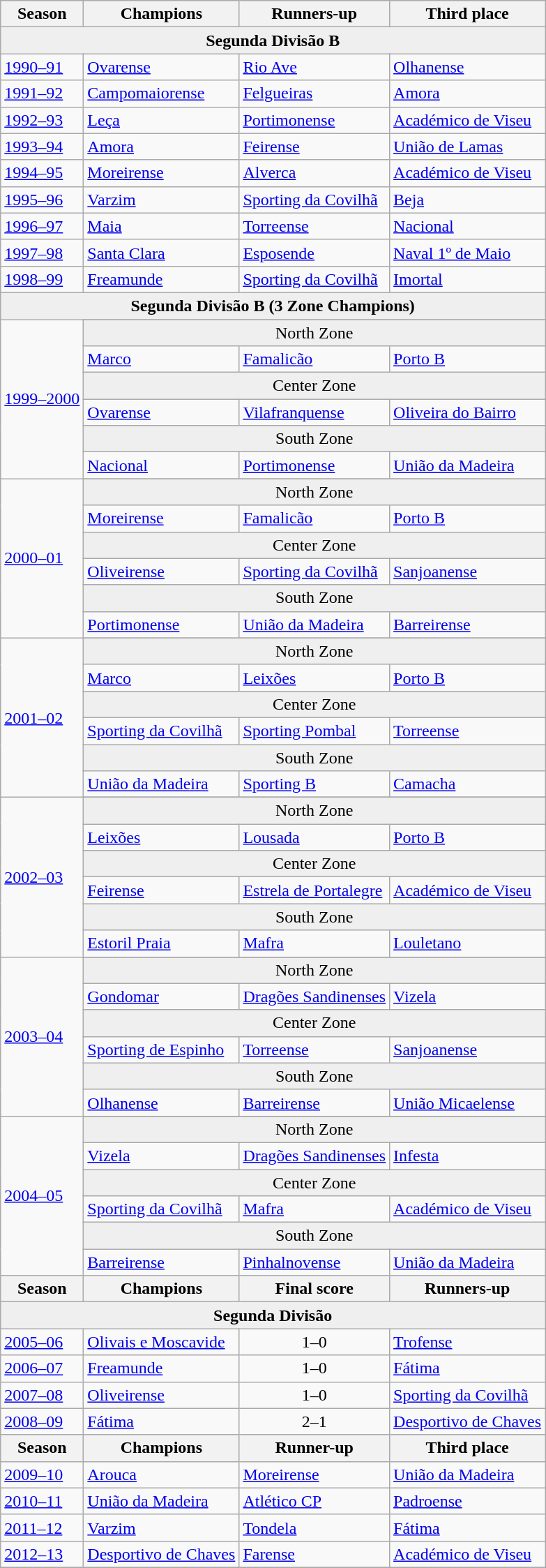<table class="wikitable">
<tr align=center>
<th>Season</th>
<th>Champions</th>
<th>Runners-up</th>
<th>Third place</th>
</tr>
<tr>
<th style="background:#efefef;" colspan="4">Segunda Divisão B</th>
</tr>
<tr>
<td><a href='#'>1990–91</a></td>
<td><a href='#'>Ovarense</a></td>
<td><a href='#'>Rio Ave</a></td>
<td><a href='#'>Olhanense</a></td>
</tr>
<tr>
<td><a href='#'>1991–92</a></td>
<td><a href='#'>Campomaiorense</a></td>
<td><a href='#'>Felgueiras</a></td>
<td><a href='#'>Amora</a></td>
</tr>
<tr>
<td><a href='#'>1992–93</a></td>
<td><a href='#'>Leça</a></td>
<td><a href='#'>Portimonense</a></td>
<td><a href='#'>Académico de Viseu</a></td>
</tr>
<tr>
<td><a href='#'>1993–94</a></td>
<td><a href='#'>Amora</a></td>
<td><a href='#'>Feirense</a></td>
<td><a href='#'>União de Lamas</a></td>
</tr>
<tr>
<td><a href='#'>1994–95</a></td>
<td><a href='#'>Moreirense</a></td>
<td><a href='#'>Alverca</a></td>
<td><a href='#'>Académico de Viseu</a></td>
</tr>
<tr>
<td><a href='#'>1995–96</a></td>
<td><a href='#'>Varzim</a></td>
<td><a href='#'>Sporting da Covilhã</a></td>
<td><a href='#'>Beja</a></td>
</tr>
<tr>
<td><a href='#'>1996–97</a></td>
<td><a href='#'>Maia</a></td>
<td><a href='#'>Torreense</a></td>
<td><a href='#'>Nacional</a></td>
</tr>
<tr>
<td><a href='#'>1997–98</a></td>
<td><a href='#'>Santa Clara</a></td>
<td><a href='#'>Esposende</a></td>
<td><a href='#'>Naval 1º de Maio</a></td>
</tr>
<tr>
<td><a href='#'>1998–99</a></td>
<td><a href='#'>Freamunde</a></td>
<td><a href='#'>Sporting da Covilhã</a></td>
<td><a href='#'>Imortal</a></td>
</tr>
<tr>
<th style="background:#efefef;" colspan="4">Segunda Divisão B (3 Zone Champions)</th>
</tr>
<tr>
<td rowspan=7><a href='#'>1999–2000</a></td>
</tr>
<tr>
<td style="background:#efefef;" colspan=3 align=center>North Zone</td>
</tr>
<tr>
<td><a href='#'>Marco</a></td>
<td><a href='#'>Famalicão</a></td>
<td><a href='#'>Porto B</a></td>
</tr>
<tr>
<td style="background:#efefef;" colspan=3 align=center>Center Zone</td>
</tr>
<tr>
<td><a href='#'>Ovarense</a></td>
<td><a href='#'>Vilafranquense</a></td>
<td><a href='#'>Oliveira do Bairro</a></td>
</tr>
<tr>
<td style="background:#efefef;" colspan=3 align=center>South Zone</td>
</tr>
<tr>
<td><a href='#'>Nacional</a></td>
<td><a href='#'>Portimonense</a></td>
<td><a href='#'>União da Madeira</a></td>
</tr>
<tr>
<td rowspan=7><a href='#'>2000–01</a></td>
</tr>
<tr>
<td style="background:#efefef;" colspan=3 align=center>North Zone</td>
</tr>
<tr>
<td><a href='#'>Moreirense</a></td>
<td><a href='#'>Famalicão</a></td>
<td><a href='#'>Porto B</a></td>
</tr>
<tr>
<td style="background:#efefef;" colspan=3 align=center>Center Zone</td>
</tr>
<tr>
<td><a href='#'>Oliveirense</a></td>
<td><a href='#'>Sporting da Covilhã</a></td>
<td><a href='#'>Sanjoanense</a></td>
</tr>
<tr>
<td style="background:#efefef;" colspan=3 align=center>South Zone</td>
</tr>
<tr>
<td><a href='#'>Portimonense</a></td>
<td><a href='#'>União da Madeira</a></td>
<td><a href='#'>Barreirense</a></td>
</tr>
<tr>
<td rowspan=7><a href='#'>2001–02</a></td>
</tr>
<tr>
<td style="background:#efefef;" colspan=3 align=center>North Zone</td>
</tr>
<tr>
<td><a href='#'>Marco</a></td>
<td><a href='#'>Leixões</a></td>
<td><a href='#'>Porto B</a></td>
</tr>
<tr>
<td style="background:#efefef;" colspan=3 align=center>Center Zone</td>
</tr>
<tr>
<td><a href='#'>Sporting da Covilhã</a></td>
<td><a href='#'>Sporting Pombal</a></td>
<td><a href='#'>Torreense</a></td>
</tr>
<tr>
<td style="background:#efefef;" colspan=3 align=center>South Zone</td>
</tr>
<tr>
<td><a href='#'>União da Madeira</a></td>
<td><a href='#'>Sporting B</a></td>
<td><a href='#'>Camacha</a></td>
</tr>
<tr>
<td rowspan=7><a href='#'>2002–03</a></td>
</tr>
<tr>
<td style="background:#efefef;" colspan=3 align=center>North Zone</td>
</tr>
<tr>
<td><a href='#'>Leixões</a></td>
<td><a href='#'>Lousada</a></td>
<td><a href='#'>Porto B</a></td>
</tr>
<tr>
<td style="background:#efefef;" colspan=3 align=center>Center Zone</td>
</tr>
<tr>
<td><a href='#'>Feirense</a></td>
<td><a href='#'>Estrela de Portalegre</a></td>
<td><a href='#'>Académico de Viseu</a></td>
</tr>
<tr>
<td style="background:#efefef;" colspan=3 align=center>South Zone</td>
</tr>
<tr>
<td><a href='#'>Estoril Praia</a></td>
<td><a href='#'>Mafra</a></td>
<td><a href='#'>Louletano</a></td>
</tr>
<tr>
<td rowspan=7><a href='#'>2003–04</a></td>
</tr>
<tr>
<td style="background:#efefef;" colspan=3 align=center>North Zone</td>
</tr>
<tr>
<td><a href='#'>Gondomar</a></td>
<td><a href='#'>Dragões Sandinenses</a></td>
<td><a href='#'>Vizela</a></td>
</tr>
<tr>
<td style="background:#efefef;" colspan=3 align=center>Center Zone</td>
</tr>
<tr>
<td><a href='#'>Sporting de Espinho</a></td>
<td><a href='#'>Torreense</a></td>
<td><a href='#'>Sanjoanense</a></td>
</tr>
<tr>
<td style="background:#efefef;" colspan=3 align=center>South Zone</td>
</tr>
<tr>
<td><a href='#'>Olhanense</a></td>
<td><a href='#'>Barreirense</a></td>
<td><a href='#'>União Micaelense</a></td>
</tr>
<tr>
<td rowspan=7><a href='#'>2004–05</a></td>
</tr>
<tr>
<td style="background:#efefef;" colspan=3 align=center>North Zone</td>
</tr>
<tr>
<td><a href='#'>Vizela</a></td>
<td><a href='#'>Dragões Sandinenses</a></td>
<td><a href='#'>Infesta</a></td>
</tr>
<tr>
<td style="background:#efefef;" colspan=3 align=center>Center Zone</td>
</tr>
<tr>
<td><a href='#'>Sporting da Covilhã</a></td>
<td><a href='#'>Mafra</a></td>
<td><a href='#'>Académico de Viseu</a></td>
</tr>
<tr>
<td style="background:#efefef;" colspan=3 align=center>South Zone</td>
</tr>
<tr>
<td><a href='#'>Barreirense</a></td>
<td><a href='#'>Pinhalnovense</a></td>
<td><a href='#'>União da Madeira</a></td>
</tr>
<tr align=center>
<th>Season</th>
<th>Champions</th>
<th>Final score</th>
<th>Runners-up</th>
</tr>
<tr>
<th style="background:#efefef;" colspan="4">Segunda Divisão</th>
</tr>
<tr>
<td><a href='#'>2005–06</a></td>
<td><a href='#'>Olivais e Moscavide</a></td>
<td align=center>1–0</td>
<td><a href='#'>Trofense</a></td>
</tr>
<tr>
<td><a href='#'>2006–07</a></td>
<td><a href='#'>Freamunde</a></td>
<td align=center>1–0</td>
<td><a href='#'>Fátima</a></td>
</tr>
<tr>
<td><a href='#'>2007–08</a></td>
<td><a href='#'>Oliveirense</a></td>
<td align=center>1–0</td>
<td><a href='#'>Sporting da Covilhã</a></td>
</tr>
<tr>
<td><a href='#'>2008–09</a></td>
<td><a href='#'>Fátima</a></td>
<td align=center>2–1</td>
<td><a href='#'>Desportivo de Chaves</a></td>
</tr>
<tr align=center>
<th>Season</th>
<th>Champions</th>
<th>Runner-up</th>
<th>Third place</th>
</tr>
<tr>
<td><a href='#'>2009–10</a></td>
<td><a href='#'>Arouca</a></td>
<td><a href='#'>Moreirense</a></td>
<td><a href='#'>União da Madeira</a></td>
</tr>
<tr>
<td><a href='#'>2010–11</a></td>
<td><a href='#'>União da Madeira</a></td>
<td><a href='#'>Atlético CP</a></td>
<td><a href='#'>Padroense</a></td>
</tr>
<tr>
<td><a href='#'>2011–12</a></td>
<td><a href='#'>Varzim</a></td>
<td><a href='#'>Tondela</a></td>
<td><a href='#'>Fátima</a></td>
</tr>
<tr>
<td><a href='#'>2012–13</a></td>
<td><a href='#'>Desportivo de Chaves</a></td>
<td><a href='#'>Farense</a></td>
<td><a href='#'>Académico de Viseu</a></td>
</tr>
<tr>
</tr>
</table>
